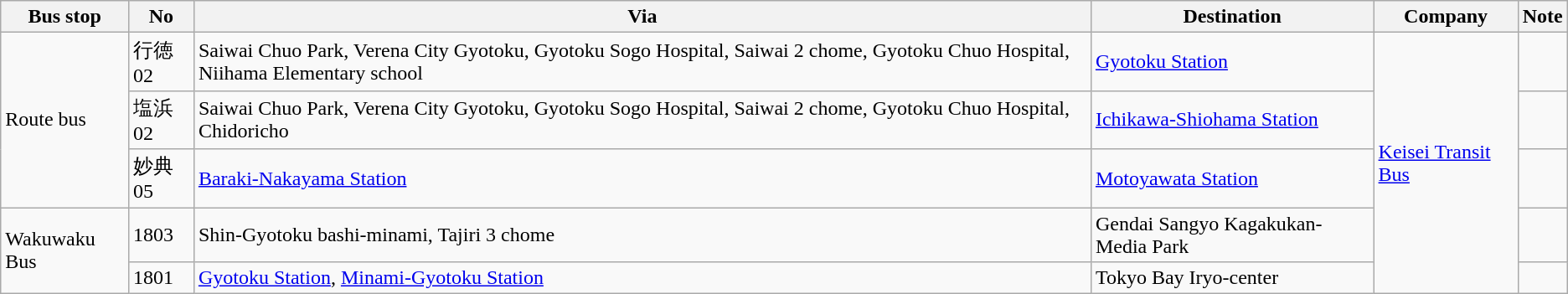<table class="wikitable">
<tr>
<th>Bus stop</th>
<th>No</th>
<th>Via</th>
<th>Destination</th>
<th>Company</th>
<th>Note</th>
</tr>
<tr>
<td rowspan="3">Route bus</td>
<td>行徳02</td>
<td>Saiwai Chuo Park, Verena City Gyotoku, Gyotoku Sogo Hospital, Saiwai 2 chome, Gyotoku Chuo Hospital, Niihama Elementary school</td>
<td><a href='#'>Gyotoku Station</a></td>
<td rowspan="7"><a href='#'>Keisei Transit Bus</a></td>
<td></td>
</tr>
<tr>
<td>塩浜02</td>
<td>Saiwai Chuo Park, Verena City Gyotoku, Gyotoku Sogo Hospital, Saiwai 2 chome, Gyotoku Chuo Hospital, Chidoricho</td>
<td><a href='#'>Ichikawa-Shiohama Station</a></td>
<td></td>
</tr>
<tr>
<td>妙典05</td>
<td><a href='#'>Baraki-Nakayama Station</a></td>
<td><a href='#'>Motoyawata Station</a></td>
<td></td>
</tr>
<tr>
<td rowspan="2">Wakuwaku Bus</td>
<td>1803</td>
<td>Shin-Gyotoku bashi-minami, Tajiri 3 chome</td>
<td>Gendai Sangyo Kagakukan-Media Park</td>
<td></td>
</tr>
<tr>
<td>1801</td>
<td><a href='#'>Gyotoku Station</a>, <a href='#'>Minami-Gyotoku Station</a></td>
<td>Tokyo Bay Iryo-center</td>
<td></td>
</tr>
</table>
